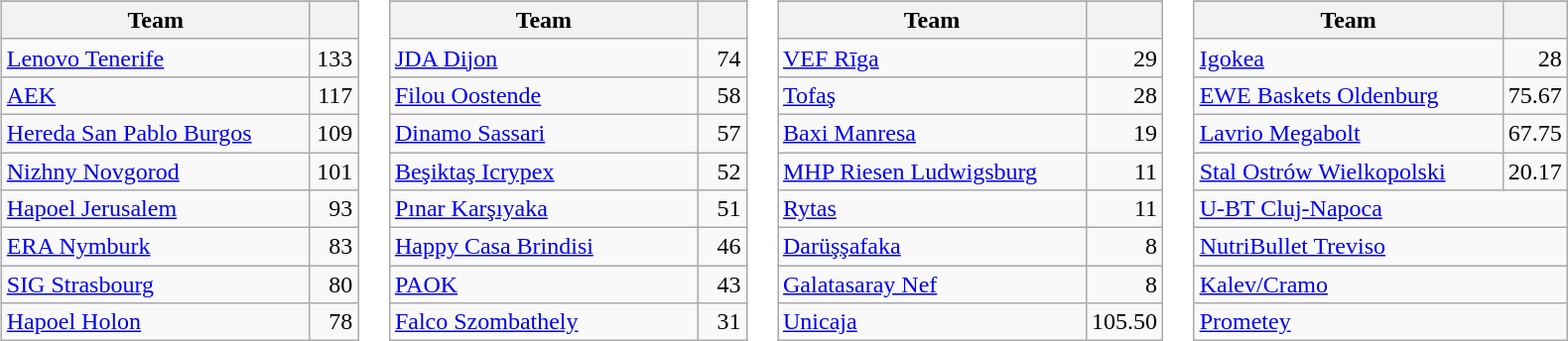<table>
<tr valign=top>
<td><br><table class="wikitable">
<tr>
</tr>
<tr>
<th width=200>Team</th>
<th width=25></th>
</tr>
<tr>
<td> <a href='#'>Lenovo Tenerife</a></td>
<td align="right">133</td>
</tr>
<tr>
<td> <a href='#'>AEK</a></td>
<td align="right">117</td>
</tr>
<tr>
<td> <a href='#'>Hereda San Pablo Burgos</a></td>
<td align="right">109</td>
</tr>
<tr>
<td> <a href='#'>Nizhny Novgorod</a></td>
<td align="right">101</td>
</tr>
<tr>
<td> <a href='#'>Hapoel Jerusalem</a></td>
<td align="right">93</td>
</tr>
<tr>
<td> <a href='#'>ERA Nymburk</a></td>
<td align="right">83</td>
</tr>
<tr>
<td> <a href='#'>SIG Strasbourg</a></td>
<td align="right">80</td>
</tr>
<tr>
<td> <a href='#'>Hapoel Holon</a></td>
<td align="right">78</td>
</tr>
</table>
</td>
<td><br><table class="wikitable">
<tr>
</tr>
<tr>
<th width=200>Team</th>
<th width=25></th>
</tr>
<tr>
<td> <a href='#'>JDA Dijon</a></td>
<td align="right">74</td>
</tr>
<tr>
<td> <a href='#'>Filou Oostende</a></td>
<td align="right">58</td>
</tr>
<tr>
<td> <a href='#'>Dinamo Sassari</a></td>
<td align="right">57</td>
</tr>
<tr>
<td> <a href='#'>Beşiktaş Icrypex</a></td>
<td align="right">52</td>
</tr>
<tr>
<td> <a href='#'>Pınar Karşıyaka</a></td>
<td align="right">51</td>
</tr>
<tr>
<td> <a href='#'>Happy Casa Brindisi</a></td>
<td align="right">46</td>
</tr>
<tr>
<td> <a href='#'>PAOK</a></td>
<td align="right">43</td>
</tr>
<tr>
<td> <a href='#'>Falco Szombathely</a></td>
<td align="right">31</td>
</tr>
</table>
</td>
<td><br><table class="wikitable">
<tr>
</tr>
<tr>
<th width=200>Team</th>
<th width=25></th>
</tr>
<tr>
<td> <a href='#'>VEF Rīga</a></td>
<td align="right">29</td>
</tr>
<tr>
<td> <a href='#'>Tofaş</a></td>
<td align="right">28</td>
</tr>
<tr>
<td> <a href='#'>Baxi Manresa</a></td>
<td align="right">19</td>
</tr>
<tr>
<td> <a href='#'>MHP Riesen Ludwigsburg</a></td>
<td align="right">11</td>
</tr>
<tr>
<td> <a href='#'>Rytas</a></td>
<td align="right">11</td>
</tr>
<tr>
<td> <a href='#'>Darüşşafaka</a></td>
<td align="right">8</td>
</tr>
<tr>
<td> <a href='#'>Galatasaray Nef</a></td>
<td align="right">8</td>
</tr>
<tr>
<td> <a href='#'>Unicaja</a></td>
<td align="right">105.50</td>
</tr>
</table>
</td>
<td><br><table class="wikitable">
<tr>
</tr>
<tr>
<th width=200>Team</th>
<th width=25></th>
</tr>
<tr>
<td> <a href='#'>Igokea</a></td>
<td align="right">28</td>
</tr>
<tr>
<td> <a href='#'>EWE Baskets Oldenburg</a></td>
<td align="right">75.67</td>
</tr>
<tr>
<td> <a href='#'>Lavrio Megabolt</a></td>
<td align="right">67.75</td>
</tr>
<tr>
<td> <a href='#'>Stal Ostrów Wielkopolski</a></td>
<td align="right">20.17</td>
</tr>
<tr>
<td colspan=2> <a href='#'>U-BT Cluj-Napoca</a> </td>
</tr>
<tr>
<td colspan=2> <a href='#'>NutriBullet  Treviso</a> </td>
</tr>
<tr>
<td colspan=2> <a href='#'>Kalev/Cramo</a> </td>
</tr>
<tr>
<td colspan=2> <a href='#'>Prometey</a> </td>
</tr>
</table>
</td>
</tr>
</table>
